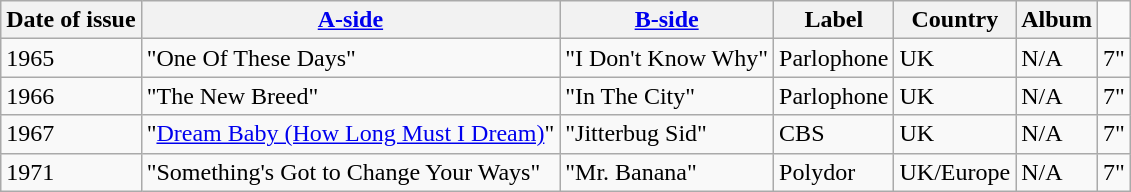<table class="wikitable">
<tr>
<th>Date of issue</th>
<th><a href='#'>A-side</a></th>
<th><a href='#'>B-side</a></th>
<th>Label</th>
<th>Country</th>
<th>Album</th>
</tr>
<tr>
<td>1965</td>
<td>"One Of These Days"</td>
<td>"I Don't Know Why"</td>
<td>Parlophone</td>
<td>UK</td>
<td>N/A</td>
<td align="center">7"</td>
</tr>
<tr>
<td>1966</td>
<td>"The New Breed"</td>
<td>"In The City"</td>
<td>Parlophone</td>
<td>UK</td>
<td>N/A</td>
<td align="center">7"</td>
</tr>
<tr>
<td>1967</td>
<td>"<a href='#'>Dream Baby (How Long Must I Dream)</a>"</td>
<td>"Jitterbug Sid"</td>
<td>CBS</td>
<td>UK</td>
<td>N/A</td>
<td align="center">7"</td>
</tr>
<tr>
<td>1971</td>
<td>"Something's Got to Change Your Ways"</td>
<td>"Mr. Banana"</td>
<td>Polydor</td>
<td>UK/Europe</td>
<td>N/A</td>
<td align="center">7"</td>
</tr>
</table>
